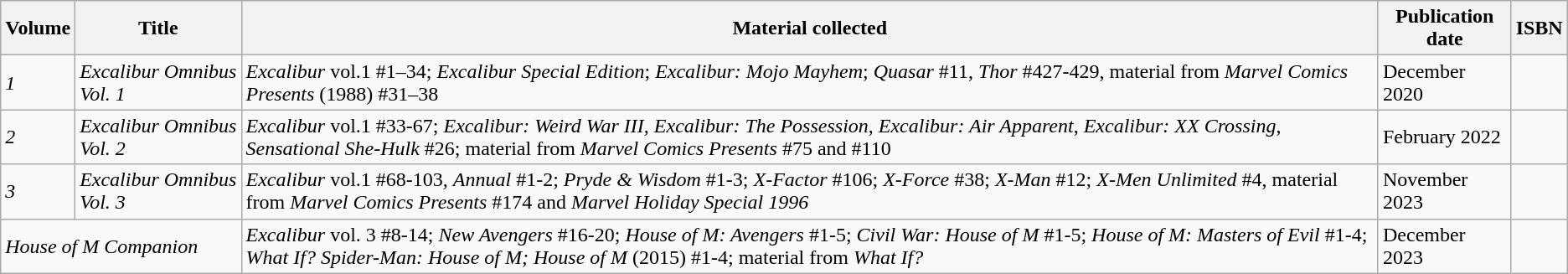<table class="wikitable">
<tr>
<th>Volume</th>
<th>Title</th>
<th>Material collected</th>
<th>Publication date</th>
<th>ISBN</th>
</tr>
<tr>
<td><em>1</em></td>
<td><em>Excalibur Omnibus Vol. 1</em></td>
<td><em>Excalibur</em> vol.1 #1–34; <em>Excalibur Special Edition</em>; <em>Excalibur: Mojo Mayhem</em>; <em>Quasar</em> #11, <em>Thor</em> #427-429, material from <em>Marvel Comics Presents</em> (1988) #31–38</td>
<td>December 2020</td>
<td></td>
</tr>
<tr>
<td><em>2</em></td>
<td><em>Excalibur Omnibus Vol. 2</em></td>
<td><em>Excalibur</em> vol.1 #33-67; <em>Excalibur: Weird War III</em>, <em>Excalibur: The Possession</em>, <em>Excalibur: Air Apparent</em>, <em>Excalibur: XX Crossing</em>, <em>Sensational She-Hulk</em> #26; material from <em>Marvel Comics Presents</em> #75 and #110</td>
<td>February 2022</td>
<td></td>
</tr>
<tr>
<td><em>3</em></td>
<td><em>Excalibur Omnibus Vol. 3</em></td>
<td><em>Excalibur</em> vol.1 #68-103, <em>Annual</em> #1-2; <em>Pryde & Wisdom</em> #1-3; <em>X-Factor</em> #106; <em>X-Force</em> #38; <em>X-Man</em> #12; <em>X-Men Unlimited</em> #4, material from <em>Marvel Comics Presents</em> #174 and <em>Marvel Holiday Special 1996</em></td>
<td>November 2023</td>
<td></td>
</tr>
<tr>
<td colspan="2"><em>House of M Companion</em></td>
<td><em>Excalibur</em> vol. 3 #8-14; <em>New Avengers</em> #16-20; <em>House of M: Avengers</em> #1-5; <em>Civil War: House of M</em> #1-5; <em>House of M: Masters of Evil</em> #1-4; <em>What If? Spider-Man: House of M; House of M</em> (2015) #1-4; material from <em>What If?</em></td>
<td>December 2023</td>
<td></td>
</tr>
</table>
